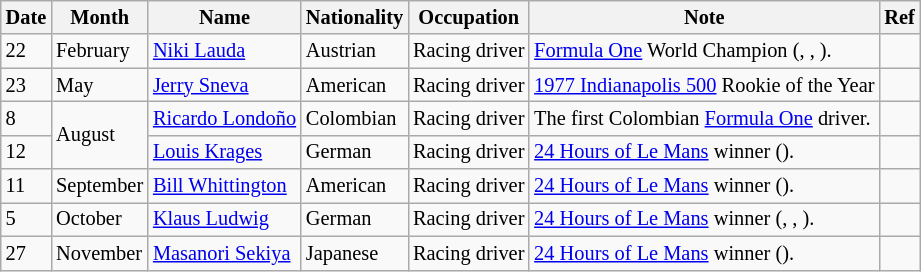<table class="wikitable" style="font-size:85%;">
<tr>
<th>Date</th>
<th>Month</th>
<th>Name</th>
<th>Nationality</th>
<th>Occupation</th>
<th>Note</th>
<th>Ref</th>
</tr>
<tr>
<td>22</td>
<td>February</td>
<td><a href='#'>Niki Lauda</a></td>
<td>Austrian</td>
<td>Racing driver</td>
<td><a href='#'>Formula One</a> World Champion (, , ).</td>
<td></td>
</tr>
<tr>
<td>23</td>
<td>May</td>
<td><a href='#'>Jerry Sneva</a></td>
<td>American</td>
<td>Racing driver</td>
<td><a href='#'>1977 Indianapolis 500</a> Rookie of the Year</td>
<td></td>
</tr>
<tr>
<td>8</td>
<td rowspan=2>August</td>
<td><a href='#'>Ricardo Londoño</a></td>
<td>Colombian</td>
<td>Racing driver</td>
<td>The first Colombian <a href='#'>Formula One</a> driver.</td>
<td></td>
</tr>
<tr>
<td>12</td>
<td><a href='#'>Louis Krages</a></td>
<td>German</td>
<td>Racing driver</td>
<td><a href='#'>24 Hours of Le Mans</a> winner ().</td>
<td></td>
</tr>
<tr>
<td>11</td>
<td>September</td>
<td><a href='#'>Bill Whittington</a></td>
<td>American</td>
<td>Racing driver</td>
<td><a href='#'>24 Hours of Le Mans</a> winner ().</td>
<td></td>
</tr>
<tr>
<td>5</td>
<td>October</td>
<td><a href='#'>Klaus Ludwig</a></td>
<td>German</td>
<td>Racing driver</td>
<td><a href='#'>24 Hours of Le Mans</a> winner (, , ).</td>
<td></td>
</tr>
<tr>
<td>27</td>
<td>November</td>
<td><a href='#'>Masanori Sekiya</a></td>
<td>Japanese</td>
<td>Racing driver</td>
<td><a href='#'>24 Hours of Le Mans</a> winner ().</td>
<td></td>
</tr>
</table>
